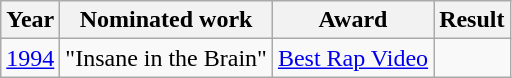<table class="wikitable">
<tr>
<th>Year</th>
<th>Nominated work</th>
<th>Award</th>
<th>Result</th>
</tr>
<tr>
<td align=center><a href='#'>1994</a></td>
<td>"Insane in the Brain"</td>
<td><a href='#'>Best Rap Video</a></td>
<td></td>
</tr>
</table>
